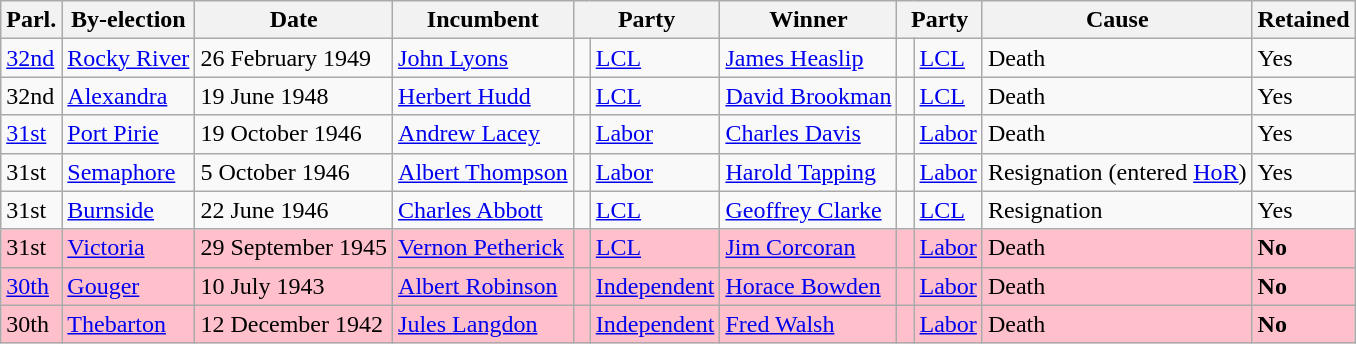<table class="wikitable">
<tr>
<th>Parl.</th>
<th>By-election</th>
<th>Date</th>
<th>Incumbent</th>
<th colspan=2>Party</th>
<th>Winner</th>
<th colspan=2>Party</th>
<th>Cause</th>
<th>Retained</th>
</tr>
<tr>
<td><a href='#'>32nd</a></td>
<td><a href='#'>Rocky River</a></td>
<td>26 February 1949</td>
<td><a href='#'>John Lyons</a></td>
<td> </td>
<td><a href='#'>LCL</a></td>
<td><a href='#'>James Heaslip</a></td>
<td> </td>
<td><a href='#'>LCL</a></td>
<td>Death</td>
<td>Yes</td>
</tr>
<tr>
<td>32nd</td>
<td><a href='#'>Alexandra</a></td>
<td>19 June 1948</td>
<td><a href='#'>Herbert Hudd</a></td>
<td> </td>
<td><a href='#'>LCL</a></td>
<td><a href='#'>David Brookman</a></td>
<td> </td>
<td><a href='#'>LCL</a></td>
<td>Death</td>
<td>Yes</td>
</tr>
<tr>
<td><a href='#'>31st</a></td>
<td><a href='#'>Port Pirie</a></td>
<td>19 October 1946</td>
<td><a href='#'>Andrew Lacey</a></td>
<td> </td>
<td><a href='#'>Labor</a></td>
<td><a href='#'>Charles Davis</a></td>
<td> </td>
<td><a href='#'>Labor</a></td>
<td>Death</td>
<td>Yes</td>
</tr>
<tr>
<td>31st</td>
<td><a href='#'>Semaphore</a></td>
<td>5 October 1946</td>
<td><a href='#'>Albert Thompson</a></td>
<td> </td>
<td><a href='#'>Labor</a></td>
<td><a href='#'>Harold Tapping</a></td>
<td> </td>
<td><a href='#'>Labor</a></td>
<td>Resignation (entered <a href='#'>HoR</a>)</td>
<td>Yes</td>
</tr>
<tr>
<td>31st</td>
<td><a href='#'>Burnside</a></td>
<td>22 June 1946</td>
<td><a href='#'>Charles Abbott</a></td>
<td> </td>
<td><a href='#'>LCL</a></td>
<td><a href='#'>Geoffrey Clarke</a></td>
<td> </td>
<td><a href='#'>LCL</a></td>
<td>Resignation</td>
<td>Yes</td>
</tr>
<tr bgcolor=pink>
<td>31st</td>
<td><a href='#'>Victoria</a></td>
<td>29 September 1945</td>
<td><a href='#'>Vernon Petherick</a></td>
<td> </td>
<td><a href='#'>LCL</a></td>
<td><a href='#'>Jim Corcoran</a></td>
<td> </td>
<td><a href='#'>Labor</a></td>
<td>Death</td>
<td><strong>No</strong></td>
</tr>
<tr bgcolor=pink>
<td><a href='#'>30th</a></td>
<td><a href='#'>Gouger</a></td>
<td>10 July 1943</td>
<td><a href='#'>Albert Robinson</a></td>
<td> </td>
<td><a href='#'>Independent</a></td>
<td><a href='#'>Horace Bowden</a></td>
<td> </td>
<td><a href='#'>Labor</a></td>
<td>Death</td>
<td><strong>No</strong></td>
</tr>
<tr bgcolor=pink>
<td>30th</td>
<td><a href='#'>Thebarton</a></td>
<td>12 December 1942</td>
<td><a href='#'>Jules Langdon</a></td>
<td> </td>
<td><a href='#'>Independent</a></td>
<td><a href='#'>Fred Walsh</a></td>
<td> </td>
<td><a href='#'>Labor</a></td>
<td>Death</td>
<td><strong>No</strong></td>
</tr>
</table>
